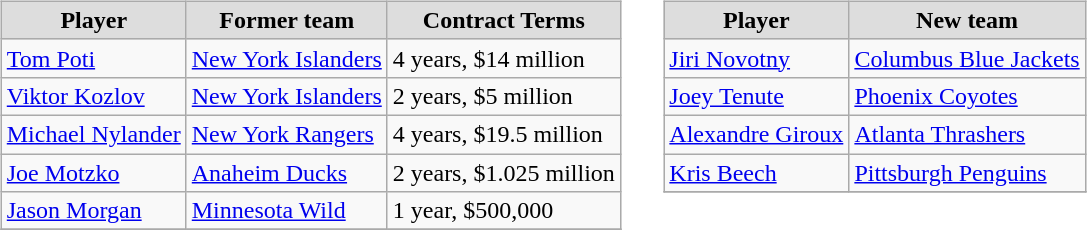<table cellspacing="10">
<tr>
<td valign="top"><br><table class="wikitable">
<tr align="center"  bgcolor="#dddddd">
<td><strong>Player</strong></td>
<td><strong>Former team</strong></td>
<td><strong>Contract Terms</strong></td>
</tr>
<tr>
<td><a href='#'>Tom Poti</a></td>
<td><a href='#'>New York Islanders</a></td>
<td>4 years, $14 million</td>
</tr>
<tr>
<td><a href='#'>Viktor Kozlov</a></td>
<td><a href='#'>New York Islanders</a></td>
<td>2 years, $5 million</td>
</tr>
<tr>
<td><a href='#'>Michael Nylander</a></td>
<td><a href='#'>New York Rangers</a></td>
<td>4 years, $19.5 million</td>
</tr>
<tr>
<td><a href='#'>Joe Motzko</a></td>
<td><a href='#'>Anaheim Ducks</a></td>
<td>2 years, $1.025 million</td>
</tr>
<tr>
<td><a href='#'>Jason Morgan</a></td>
<td><a href='#'>Minnesota Wild</a></td>
<td>1 year, $500,000</td>
</tr>
<tr>
</tr>
</table>
</td>
<td valign="top"><br><table class="wikitable">
<tr align="center"  bgcolor="#dddddd">
<td><strong>Player</strong></td>
<td><strong>New team</strong></td>
</tr>
<tr>
<td><a href='#'>Jiri Novotny</a></td>
<td><a href='#'>Columbus Blue Jackets</a></td>
</tr>
<tr>
<td><a href='#'>Joey Tenute</a></td>
<td><a href='#'>Phoenix Coyotes</a></td>
</tr>
<tr>
<td><a href='#'>Alexandre Giroux</a></td>
<td><a href='#'>Atlanta Thrashers</a></td>
</tr>
<tr>
<td><a href='#'>Kris Beech</a></td>
<td><a href='#'>Pittsburgh Penguins</a></td>
</tr>
<tr>
</tr>
</table>
</td>
</tr>
</table>
